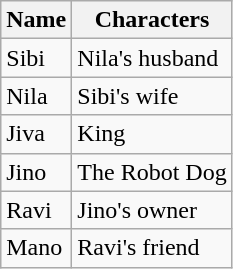<table class="wikitable">
<tr>
<th>Name</th>
<th>Characters</th>
</tr>
<tr>
<td>Sibi</td>
<td>Nila's husband</td>
</tr>
<tr>
<td>Nila</td>
<td>Sibi's wife</td>
</tr>
<tr>
<td>Jiva</td>
<td>King</td>
</tr>
<tr>
<td>Jino</td>
<td>The Robot Dog</td>
</tr>
<tr>
<td>Ravi</td>
<td>Jino's owner</td>
</tr>
<tr>
<td>Mano</td>
<td>Ravi's friend</td>
</tr>
</table>
